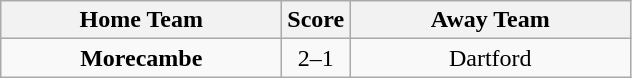<table class="wikitable" style="text-align:center">
<tr>
<th width=180>Home Team</th>
<th width=20>Score</th>
<th width=180>Away Team</th>
</tr>
<tr>
<td><strong>Morecambe</strong></td>
<td>2–1</td>
<td>Dartford</td>
</tr>
</table>
